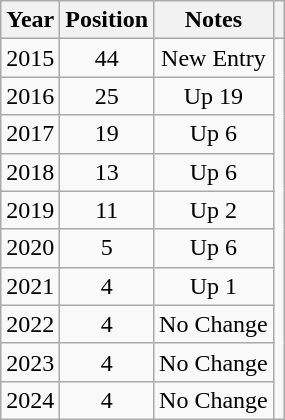<table class="wikitable plainrowheaders" style="text-align:center;">
<tr>
<th>Year</th>
<th>Position</th>
<th>Notes</th>
<th></th>
</tr>
<tr>
<td>2015</td>
<td>44</td>
<td>New Entry</td>
<td rowspan="10"></td>
</tr>
<tr>
<td>2016</td>
<td>25</td>
<td>Up 19</td>
</tr>
<tr>
<td>2017</td>
<td>19</td>
<td>Up 6</td>
</tr>
<tr>
<td>2018</td>
<td>13</td>
<td>Up 6</td>
</tr>
<tr>
<td>2019</td>
<td>11</td>
<td>Up 2</td>
</tr>
<tr>
<td>2020</td>
<td>5</td>
<td>Up 6</td>
</tr>
<tr>
<td>2021</td>
<td>4</td>
<td>Up 1</td>
</tr>
<tr>
<td>2022</td>
<td>4</td>
<td>No Change</td>
</tr>
<tr>
<td>2023</td>
<td>4</td>
<td>No Change</td>
</tr>
<tr>
<td>2024</td>
<td>4</td>
<td>No Change</td>
</tr>
</table>
